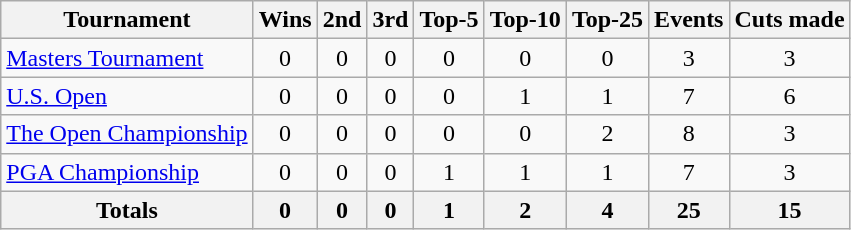<table class=wikitable style=text-align:center>
<tr>
<th>Tournament</th>
<th>Wins</th>
<th>2nd</th>
<th>3rd</th>
<th>Top-5</th>
<th>Top-10</th>
<th>Top-25</th>
<th>Events</th>
<th>Cuts made</th>
</tr>
<tr>
<td align=left><a href='#'>Masters Tournament</a></td>
<td>0</td>
<td>0</td>
<td>0</td>
<td>0</td>
<td>0</td>
<td>0</td>
<td>3</td>
<td>3</td>
</tr>
<tr>
<td align=left><a href='#'>U.S. Open</a></td>
<td>0</td>
<td>0</td>
<td>0</td>
<td>0</td>
<td>1</td>
<td>1</td>
<td>7</td>
<td>6</td>
</tr>
<tr>
<td align=left><a href='#'>The Open Championship</a></td>
<td>0</td>
<td>0</td>
<td>0</td>
<td>0</td>
<td>0</td>
<td>2</td>
<td>8</td>
<td>3</td>
</tr>
<tr>
<td align=left><a href='#'>PGA Championship</a></td>
<td>0</td>
<td>0</td>
<td>0</td>
<td>1</td>
<td>1</td>
<td>1</td>
<td>7</td>
<td>3</td>
</tr>
<tr>
<th>Totals</th>
<th>0</th>
<th>0</th>
<th>0</th>
<th>1</th>
<th>2</th>
<th>4</th>
<th>25</th>
<th>15</th>
</tr>
</table>
